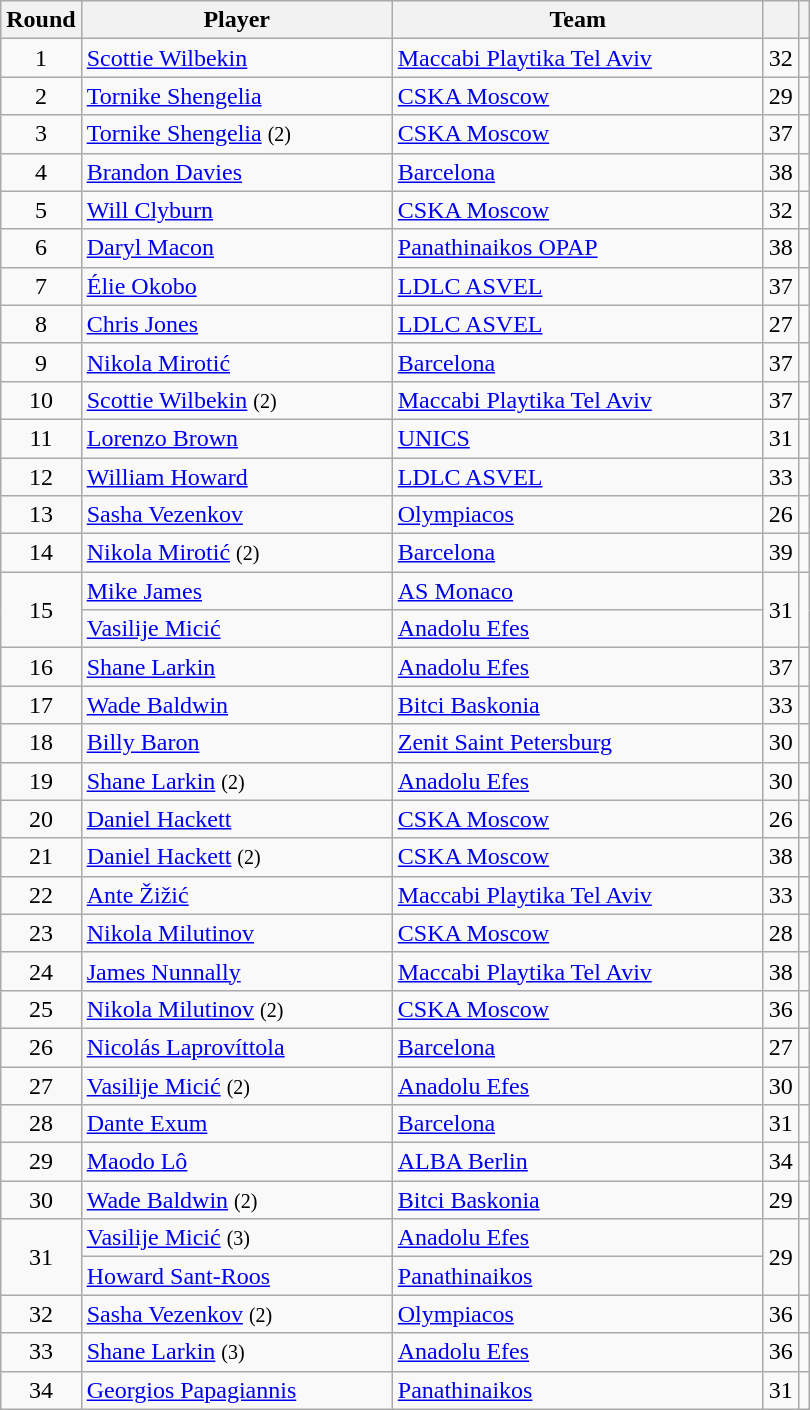<table class="wikitable sortable" style="text-align: center;">
<tr>
<th>Round</th>
<th style="width:200px;">Player</th>
<th style="width:240px;">Team</th>
<th><a href='#'></a></th>
<th></th>
</tr>
<tr>
<td>1</td>
<td style="text-align:left;"> <a href='#'>Scottie Wilbekin</a></td>
<td style="text-align:left;"> <a href='#'>Maccabi Playtika Tel Aviv</a></td>
<td>32</td>
<td></td>
</tr>
<tr>
<td>2</td>
<td style="text-align:left;"> <a href='#'>Tornike Shengelia</a></td>
<td style="text-align:left;"> <a href='#'>CSKA Moscow</a></td>
<td>29</td>
<td></td>
</tr>
<tr>
<td>3</td>
<td style="text-align:left;"> <a href='#'>Tornike Shengelia</a> <small>(2)</small></td>
<td style="text-align:left;"> <a href='#'>CSKA Moscow</a></td>
<td>37</td>
<td></td>
</tr>
<tr>
<td>4</td>
<td style="text-align:left;"> <a href='#'>Brandon Davies</a></td>
<td style="text-align:left;"> <a href='#'>Barcelona</a></td>
<td>38</td>
<td></td>
</tr>
<tr>
<td>5</td>
<td style="text-align:left;"> <a href='#'>Will Clyburn</a></td>
<td style="text-align:left;"> <a href='#'>CSKA Moscow</a></td>
<td>32</td>
<td></td>
</tr>
<tr>
<td>6</td>
<td style="text-align:left;"> <a href='#'>Daryl Macon</a></td>
<td style="text-align:left;"> <a href='#'>Panathinaikos OPAP</a></td>
<td>38</td>
<td></td>
</tr>
<tr>
<td>7</td>
<td style="text-align:left;"> <a href='#'>Élie Okobo</a></td>
<td style="text-align:left;"> <a href='#'>LDLC ASVEL</a></td>
<td>37</td>
<td></td>
</tr>
<tr>
<td>8</td>
<td style="text-align:left;"> <a href='#'>Chris Jones</a></td>
<td style="text-align:left;"> <a href='#'>LDLC ASVEL</a></td>
<td>27</td>
<td></td>
</tr>
<tr>
<td>9</td>
<td style="text-align:left;"> <a href='#'>Nikola Mirotić</a></td>
<td style="text-align:left;"> <a href='#'>Barcelona</a></td>
<td>37</td>
<td></td>
</tr>
<tr>
<td>10</td>
<td style="text-align:left;"> <a href='#'>Scottie Wilbekin</a> <small>(2)</small></td>
<td style="text-align:left;"> <a href='#'>Maccabi Playtika Tel Aviv</a></td>
<td>37</td>
<td></td>
</tr>
<tr>
<td>11</td>
<td style="text-align:left;"> <a href='#'>Lorenzo Brown</a></td>
<td style="text-align:left;"> <a href='#'>UNICS</a></td>
<td>31</td>
<td></td>
</tr>
<tr>
<td>12</td>
<td style="text-align:left;"> <a href='#'>William Howard</a></td>
<td style="text-align:left;"> <a href='#'>LDLC ASVEL</a></td>
<td>33</td>
<td></td>
</tr>
<tr>
<td>13</td>
<td style="text-align:left;"> <a href='#'>Sasha Vezenkov</a></td>
<td style="text-align:left;"> <a href='#'>Olympiacos</a></td>
<td>26</td>
<td></td>
</tr>
<tr>
<td>14</td>
<td style="text-align:left;"> <a href='#'>Nikola Mirotić</a> <small>(2)</small></td>
<td style="text-align:left;"> <a href='#'>Barcelona</a></td>
<td>39</td>
<td></td>
</tr>
<tr>
<td rowspan=2>15</td>
<td style="text-align:left;"> <a href='#'>Mike James</a></td>
<td style="text-align:left;"> <a href='#'>AS Monaco</a></td>
<td rowspan=2>31</td>
<td rowspan=2></td>
</tr>
<tr>
<td style="text-align:left;"> <a href='#'>Vasilije Micić</a></td>
<td style="text-align:left;"> <a href='#'>Anadolu Efes</a></td>
</tr>
<tr>
<td>16</td>
<td style="text-align:left;"> <a href='#'>Shane Larkin</a></td>
<td style="text-align:left;"> <a href='#'>Anadolu Efes</a></td>
<td>37</td>
<td></td>
</tr>
<tr>
<td>17</td>
<td style="text-align:left;"> <a href='#'>Wade Baldwin</a></td>
<td style="text-align:left;"> <a href='#'>Bitci Baskonia</a></td>
<td>33</td>
<td></td>
</tr>
<tr>
<td>18</td>
<td style="text-align:left;"> <a href='#'>Billy Baron</a></td>
<td style="text-align:left;"> <a href='#'>Zenit Saint Petersburg</a></td>
<td>30</td>
<td></td>
</tr>
<tr>
<td>19</td>
<td style="text-align:left;"> <a href='#'>Shane Larkin</a> <small>(2)</small></td>
<td style="text-align:left;"> <a href='#'>Anadolu Efes</a></td>
<td>30</td>
<td></td>
</tr>
<tr>
<td>20</td>
<td style="text-align:left;"> <a href='#'>Daniel Hackett</a></td>
<td style="text-align:left;"> <a href='#'>CSKA Moscow</a></td>
<td>26</td>
<td></td>
</tr>
<tr>
<td>21</td>
<td style="text-align:left;"> <a href='#'>Daniel Hackett</a> <small>(2)</small></td>
<td style="text-align:left;"> <a href='#'>CSKA Moscow</a></td>
<td>38</td>
<td></td>
</tr>
<tr>
<td>22</td>
<td style="text-align:left;"> <a href='#'>Ante Žižić</a></td>
<td style="text-align:left;"> <a href='#'>Maccabi Playtika Tel Aviv</a></td>
<td>33</td>
<td></td>
</tr>
<tr>
<td>23</td>
<td style="text-align:left;"> <a href='#'>Nikola Milutinov</a></td>
<td style="text-align:left;"> <a href='#'>CSKA Moscow</a></td>
<td>28</td>
<td></td>
</tr>
<tr>
<td>24</td>
<td style="text-align:left;"> <a href='#'>James Nunnally</a></td>
<td style="text-align:left;"> <a href='#'>Maccabi Playtika Tel Aviv</a></td>
<td>38</td>
<td></td>
</tr>
<tr>
<td>25</td>
<td style="text-align:left;"> <a href='#'>Nikola Milutinov</a> <small>(2)</small></td>
<td style="text-align:left;"> <a href='#'>CSKA Moscow</a></td>
<td>36</td>
<td></td>
</tr>
<tr>
<td>26</td>
<td style="text-align:left;"> <a href='#'>Nicolás Laprovíttola</a></td>
<td style="text-align:left;"> <a href='#'>Barcelona</a></td>
<td>27</td>
<td></td>
</tr>
<tr>
<td>27</td>
<td style="text-align:left;"> <a href='#'>Vasilije Micić</a> <small>(2)</small></td>
<td style="text-align:left;"> <a href='#'>Anadolu Efes</a></td>
<td>30</td>
<td></td>
</tr>
<tr>
<td>28</td>
<td style="text-align:left;"> <a href='#'>Dante Exum</a></td>
<td style="text-align:left;"> <a href='#'>Barcelona</a></td>
<td>31</td>
<td></td>
</tr>
<tr>
<td>29</td>
<td style="text-align:left;"> <a href='#'>Maodo Lô</a></td>
<td style="text-align:left;"> <a href='#'>ALBA Berlin</a></td>
<td>34</td>
<td></td>
</tr>
<tr>
<td>30</td>
<td style="text-align:left;"> <a href='#'>Wade Baldwin</a> <small>(2)</small></td>
<td style="text-align:left;"> <a href='#'>Bitci Baskonia</a></td>
<td>29</td>
<td></td>
</tr>
<tr>
<td rowspan=2>31</td>
<td style="text-align:left;"> <a href='#'>Vasilije Micić</a> <small>(3)</small></td>
<td style="text-align:left;"> <a href='#'>Anadolu Efes</a></td>
<td rowspan=2>29</td>
<td rowspan=2></td>
</tr>
<tr>
<td style="text-align:left;"> <a href='#'>Howard Sant-Roos</a></td>
<td style="text-align:left;"> <a href='#'>Panathinaikos</a></td>
</tr>
<tr>
<td>32</td>
<td style="text-align:left;"> <a href='#'>Sasha Vezenkov</a> <small>(2)</small></td>
<td style="text-align:left;"> <a href='#'>Olympiacos</a></td>
<td>36</td>
<td></td>
</tr>
<tr>
<td>33</td>
<td style="text-align:left;"> <a href='#'>Shane Larkin</a> <small>(3)</small></td>
<td style="text-align:left;"> <a href='#'>Anadolu Efes</a></td>
<td>36</td>
<td></td>
</tr>
<tr>
<td>34</td>
<td style="text-align:left;"> <a href='#'>Georgios Papagiannis</a></td>
<td style="text-align:left;"> <a href='#'>Panathinaikos</a></td>
<td>31</td>
<td></td>
</tr>
</table>
